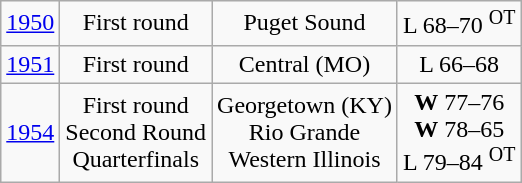<table class="wikitable">
<tr align="center">
<td><a href='#'>1950</a></td>
<td>First round</td>
<td>Puget Sound</td>
<td>L 68–70 <sup>OT</sup></td>
</tr>
<tr align="center">
<td><a href='#'>1951</a></td>
<td>First round</td>
<td>Central (MO)</td>
<td>L 66–68</td>
</tr>
<tr align="center">
<td><a href='#'>1954</a></td>
<td>First round<br>Second Round<br>Quarterfinals</td>
<td>Georgetown (KY)<br>Rio Grande<br>Western Illinois</td>
<td><strong>W</strong> 77–76<br><strong>W</strong> 78–65<br>L 79–84 <sup>OT</sup></td>
</tr>
</table>
